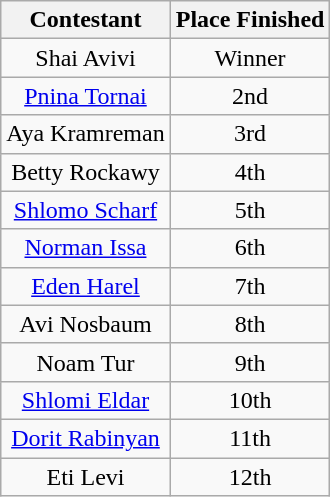<table class="wikitable" style="text-align:center">
<tr>
<th>Contestant</th>
<th>Place Finished</th>
</tr>
<tr>
<td>Shai Avivi</td>
<td>Winner</td>
</tr>
<tr>
<td><a href='#'>Pnina Tornai</a></td>
<td>2nd</td>
</tr>
<tr>
<td>Aya Kramreman</td>
<td>3rd</td>
</tr>
<tr>
<td>Betty Rockawy</td>
<td>4th</td>
</tr>
<tr>
<td><a href='#'>Shlomo Scharf</a></td>
<td>5th</td>
</tr>
<tr>
<td><a href='#'>Norman Issa</a></td>
<td>6th</td>
</tr>
<tr>
<td><a href='#'>Eden Harel</a></td>
<td>7th</td>
</tr>
<tr>
<td>Avi Nosbaum</td>
<td>8th</td>
</tr>
<tr>
<td>Noam Tur</td>
<td>9th</td>
</tr>
<tr>
<td><a href='#'>Shlomi Eldar</a></td>
<td>10th</td>
</tr>
<tr>
<td><a href='#'>Dorit Rabinyan</a></td>
<td>11th</td>
</tr>
<tr>
<td>Eti Levi</td>
<td>12th</td>
</tr>
</table>
